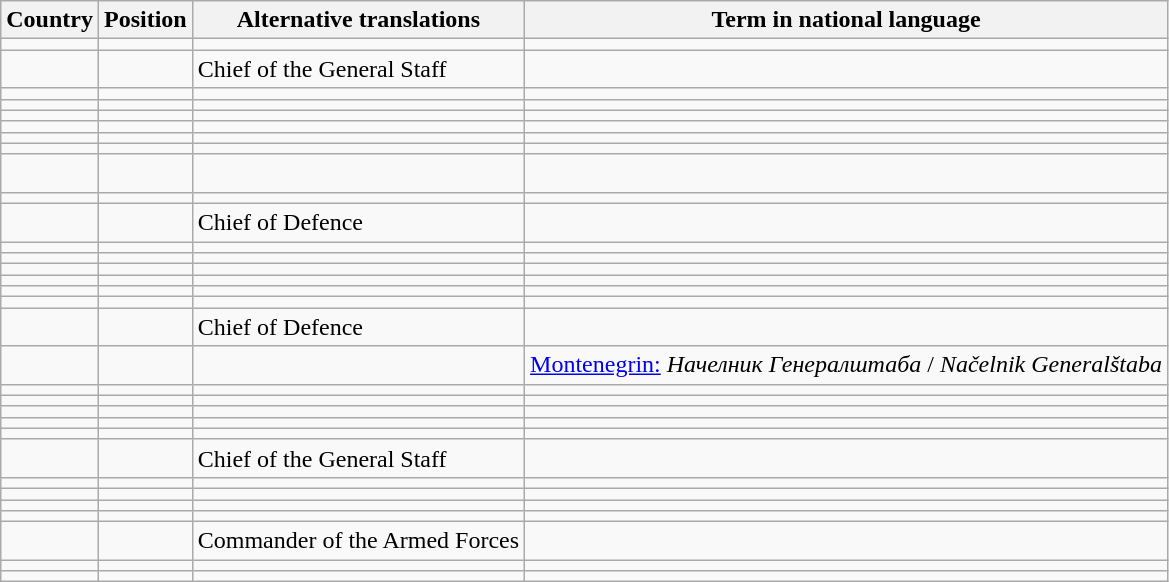<table class="wikitable">
<tr>
<th>Country</th>
<th>Position</th>
<th>Alternative translations</th>
<th>Term in national language</th>
</tr>
<tr>
<td></td>
<td></td>
<td></td>
<td></td>
</tr>
<tr>
<td></td>
<td></td>
<td>Chief of the General Staff</td>
<td><br></td>
</tr>
<tr>
<td></td>
<td></td>
<td></td>
<td></td>
</tr>
<tr>
<td></td>
<td></td>
<td></td>
<td></td>
</tr>
<tr>
<td></td>
<td></td>
<td></td>
<td></td>
</tr>
<tr>
<td></td>
<td></td>
<td></td>
<td></td>
</tr>
<tr>
<td></td>
<td></td>
<td></td>
<td></td>
</tr>
<tr>
<td></td>
<td></td>
<td></td>
<td></td>
</tr>
<tr>
<td></td>
<td></td>
<td></td>
<td><br></td>
</tr>
<tr>
<td></td>
<td></td>
<td></td>
<td></td>
</tr>
<tr>
<td></td>
<td></td>
<td>Chief of Defence</td>
<td></td>
</tr>
<tr>
<td></td>
<td></td>
<td></td>
<td></td>
</tr>
<tr>
<td></td>
<td></td>
<td></td>
<td></td>
</tr>
<tr>
<td></td>
<td></td>
<td></td>
<td></td>
</tr>
<tr>
<td></td>
<td></td>
<td></td>
<td></td>
</tr>
<tr>
<td></td>
<td></td>
<td></td>
<td></td>
</tr>
<tr>
<td></td>
<td></td>
<td></td>
<td></td>
</tr>
<tr>
<td></td>
<td></td>
<td>Chief of Defence</td>
<td> <br> </td>
</tr>
<tr>
<td></td>
<td></td>
<td></td>
<td><a href='#'>Montenegrin:</a> <em>Начелник Генералштаба</em> / <em>Načelnik Generalštaba</em></td>
</tr>
<tr>
<td></td>
<td></td>
<td></td>
<td></td>
</tr>
<tr>
<td></td>
<td></td>
<td></td>
<td></td>
</tr>
<tr>
<td></td>
<td></td>
<td></td>
<td></td>
</tr>
<tr>
<td></td>
<td></td>
<td></td>
<td></td>
</tr>
<tr>
<td></td>
<td></td>
<td></td>
<td></td>
</tr>
<tr>
<td></td>
<td></td>
<td>Chief of the General Staff</td>
<td></td>
</tr>
<tr>
<td></td>
<td></td>
<td></td>
<td></td>
</tr>
<tr>
<td></td>
<td></td>
<td></td>
<td></td>
</tr>
<tr>
<td></td>
<td></td>
<td></td>
<td></td>
</tr>
<tr>
<td></td>
<td></td>
<td></td>
<td></td>
</tr>
<tr>
<td></td>
<td></td>
<td>Commander of the Armed Forces</td>
<td></td>
</tr>
<tr>
<td></td>
<td></td>
<td></td>
<td></td>
</tr>
<tr>
<td></td>
<td></td>
<td></td>
<td></td>
</tr>
</table>
